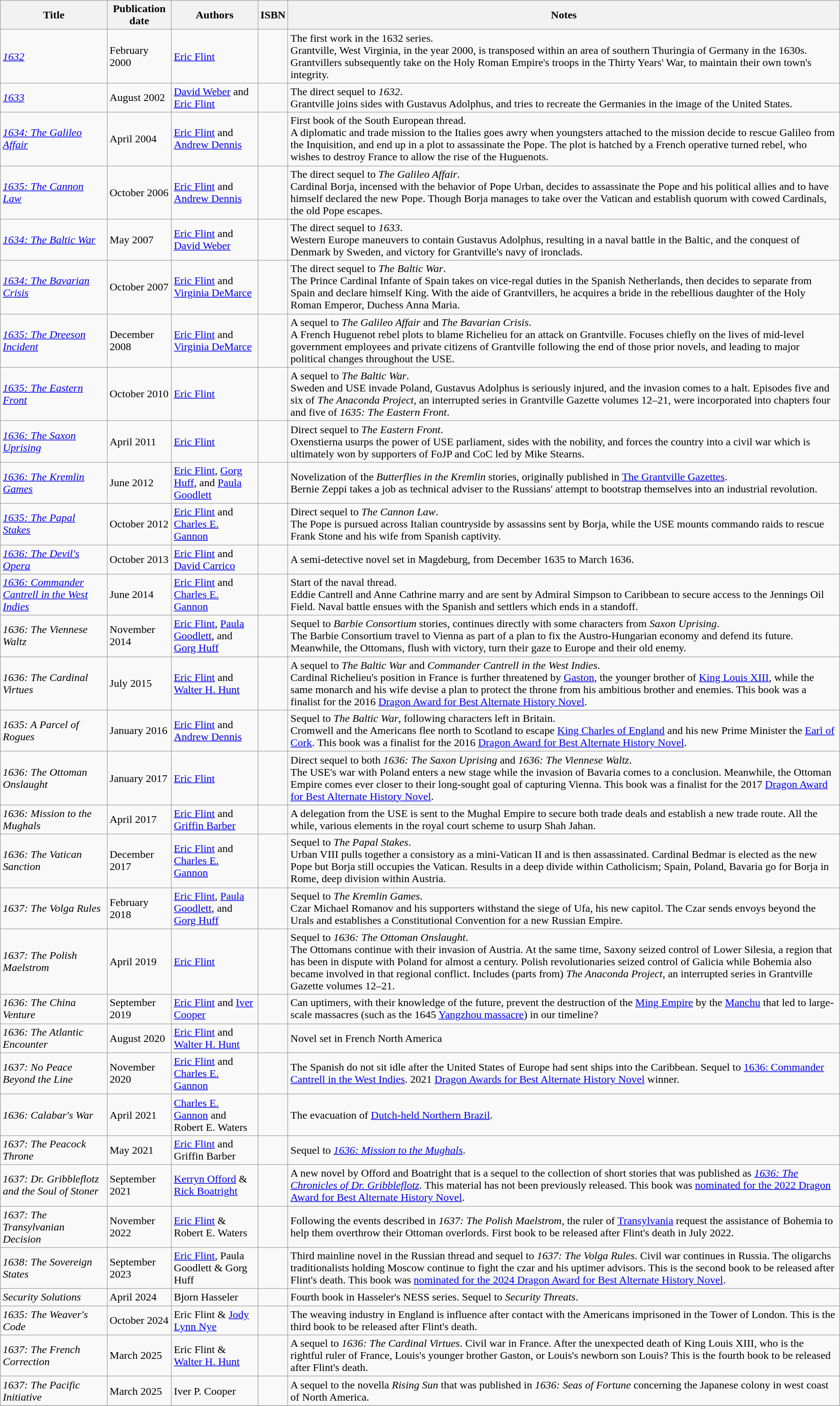<table class="sortable wikitable">
<tr>
<th>Title</th>
<th>Publication date</th>
<th>Authors</th>
<th>ISBN</th>
<th>Notes</th>
</tr>
<tr>
<td><a href='#'><em>1632</em></a></td>
<td>February 2000</td>
<td><a href='#'>Eric Flint</a></td>
<td></td>
<td>The first work in the 1632 series.<br>Grantville, West Virginia, in the year 2000, is transposed within an area of southern Thuringia of Germany in the 1630s. Grantvillers subsequently take on the Holy Roman Empire's troops in the Thirty Years' War, to maintain their own town's integrity.</td>
</tr>
<tr>
<td><a href='#'><em>1633</em></a></td>
<td>August 2002</td>
<td><a href='#'>David Weber</a> and <a href='#'>Eric Flint</a></td>
<td></td>
<td>The direct sequel to <em>1632</em>.<br>Grantville joins sides with Gustavus Adolphus, and tries to recreate the Germanies in the image of the United States.</td>
</tr>
<tr>
<td><em><a href='#'>1634: The Galileo Affair</a></em></td>
<td>April 2004</td>
<td><a href='#'>Eric Flint</a> and <a href='#'>Andrew Dennis</a></td>
<td></td>
<td>First book of the South European thread.<br>A diplomatic and trade mission to the Italies goes awry when youngsters attached to the mission decide to rescue Galileo from the Inquisition, and end up in a plot to assassinate the Pope. The plot is hatched by a French operative turned rebel, who wishes to destroy France to allow the rise of the Huguenots.</td>
</tr>
<tr>
<td><em><a href='#'>1635: The Cannon Law</a></em></td>
<td>October 2006</td>
<td><a href='#'>Eric Flint</a> and <a href='#'>Andrew Dennis</a></td>
<td></td>
<td>The direct sequel to <em>The Galileo Affair</em>.<br>Cardinal Borja, incensed with the behavior of Pope Urban, decides to assassinate the Pope and his political allies and to have himself declared the new Pope. Though Borja manages to take over the Vatican and establish quorum with cowed Cardinals, the old Pope escapes.</td>
</tr>
<tr>
<td><em><a href='#'>1634: The Baltic War</a></em></td>
<td>May 2007</td>
<td><a href='#'>Eric Flint</a> and <a href='#'>David Weber</a></td>
<td></td>
<td>The direct sequel to <em>1633</em>.<br>Western Europe maneuvers to contain Gustavus Adolphus, resulting in a naval battle in the Baltic, and the conquest of Denmark by Sweden, and victory for Grantville's navy of ironclads.</td>
</tr>
<tr>
<td><em><a href='#'>1634: The Bavarian Crisis</a></em></td>
<td>October 2007</td>
<td><a href='#'>Eric Flint</a> and <a href='#'>Virginia DeMarce</a></td>
<td></td>
<td>The direct sequel to <em>The Baltic War</em>.<br>The Prince Cardinal Infante of Spain takes on vice-regal duties in the Spanish Netherlands, then decides to separate from Spain and declare himself King. With the aide of Grantvillers, he acquires a bride in the rebellious daughter of the Holy Roman Emperor, Duchess Anna Maria.</td>
</tr>
<tr>
<td><em><a href='#'>1635: The Dreeson Incident</a></em></td>
<td>December 2008</td>
<td><a href='#'>Eric Flint</a> and <a href='#'>Virginia DeMarce</a></td>
<td></td>
<td>A sequel to <em>The Galileo Affair</em> and <em>The Bavarian Crisis</em>.<br>A French Huguenot rebel plots to blame Richelieu for an attack on Grantville.  Focuses chiefly on the lives of mid-level government employees and private citizens of Grantville following the end of those prior novels, and leading to major political changes throughout the USE.</td>
</tr>
<tr>
<td><em><a href='#'>1635: The Eastern Front</a></em></td>
<td>October 2010</td>
<td><a href='#'>Eric Flint</a></td>
<td></td>
<td>A sequel to <em>The Baltic War</em>.<br>Sweden and USE invade Poland, Gustavus Adolphus is seriously injured, and the invasion comes to a halt. Episodes five and six of <em>The Anaconda Project</em>, an interrupted series in Grantville Gazette volumes 12–21, were incorporated into chapters four and five of <em>1635: The Eastern Front</em>.</td>
</tr>
<tr>
<td><em><a href='#'>1636: The Saxon Uprising</a></em></td>
<td>April 2011</td>
<td><a href='#'>Eric Flint</a></td>
<td></td>
<td>Direct sequel to <em>The Eastern Front</em>.<br>Oxenstierna usurps the power of USE parliament, sides with the nobility, and forces the country into a civil war which is ultimately won by supporters of FoJP and CoC led by Mike Stearns.</td>
</tr>
<tr>
<td><em><a href='#'>1636: The Kremlin Games</a></em></td>
<td>June 2012</td>
<td><a href='#'>Eric Flint</a>, <a href='#'>Gorg Huff</a>, and <a href='#'>Paula Goodlett</a></td>
<td></td>
<td>Novelization of the <em>Butterflies in the Kremlin</em> stories, originally published in <a href='#'>The Grantville Gazettes</a>.<br>Bernie Zeppi takes a job as technical adviser to the Russians' attempt to bootstrap themselves into an industrial revolution.</td>
</tr>
<tr>
<td><em><a href='#'>1635: The Papal Stakes</a></em></td>
<td>October 2012</td>
<td><a href='#'>Eric Flint</a> and <a href='#'>Charles E. Gannon</a></td>
<td></td>
<td>Direct sequel to <em>The Cannon Law</em>.<br>The Pope is pursued across Italian countryside by assassins sent by Borja, while the USE mounts commando raids to rescue Frank Stone and his wife from Spanish captivity.</td>
</tr>
<tr>
<td><em><a href='#'>1636: The Devil's Opera</a></em></td>
<td>October 2013</td>
<td><a href='#'>Eric Flint</a> and <a href='#'>David Carrico</a></td>
<td></td>
<td>A semi-detective novel set in Magdeburg, from December 1635 to March 1636.</td>
</tr>
<tr>
<td><em><a href='#'>1636: Commander Cantrell in the West Indies</a></em></td>
<td>June 2014</td>
<td><a href='#'>Eric Flint</a> and <a href='#'>Charles E. Gannon</a></td>
<td></td>
<td>Start of the naval thread.<br>Eddie Cantrell and Anne Cathrine marry and are sent by Admiral Simpson to Caribbean to secure access to the Jennings Oil Field. Naval battle ensues with the Spanish and settlers which ends in a standoff.</td>
</tr>
<tr>
<td><em>1636: The Viennese Waltz</em></td>
<td>November 2014</td>
<td><a href='#'>Eric Flint</a>, <a href='#'>Paula Goodlett</a>, and <a href='#'>Gorg Huff</a></td>
<td></td>
<td>Sequel to <em>Barbie Consortium</em> stories, continues directly with some characters from <em>Saxon Uprising</em>.<br>The Barbie Consortium travel to Vienna as part of a plan to fix the Austro-Hungarian economy and defend its future. Meanwhile, the Ottomans, flush with victory, turn their gaze to Europe and their old enemy.
</td>
</tr>
<tr>
<td><em>1636: The Cardinal Virtues</em></td>
<td>July 2015</td>
<td><a href='#'>Eric Flint</a> and <a href='#'>Walter H. Hunt</a></td>
<td></td>
<td>A sequel to <em>The Baltic War</em> and <em>Commander Cantrell in the West Indies</em>.<br>Cardinal Richelieu's position in France is further threatened by <a href='#'>Gaston</a>, the younger brother of <a href='#'>King Louis XIII</a>, while the same monarch and his wife devise a plan to protect the throne from his ambitious brother and enemies. This book was a finalist for the 2016 <a href='#'>Dragon Award for Best Alternate History Novel</a>.
</td>
</tr>
<tr>
<td><em>1635: A Parcel of Rogues</em></td>
<td>January 2016</td>
<td><a href='#'>Eric Flint</a> and <a href='#'>Andrew Dennis</a></td>
<td></td>
<td>Sequel to <em>The Baltic War</em>, following characters left in Britain.<br>Cromwell and the Americans flee north to Scotland to escape <a href='#'>King Charles of England</a> and his new Prime Minister the <a href='#'>Earl of Cork</a>. This book was a finalist for the 2016 <a href='#'>Dragon Award for Best Alternate History Novel</a>.
</td>
</tr>
<tr>
<td><em>1636: The Ottoman Onslaught</em></td>
<td>January 2017</td>
<td><a href='#'>Eric Flint</a></td>
<td></td>
<td>Direct sequel to both <em>1636: The Saxon Uprising</em> and <em>1636: The Viennese Waltz</em>.<br>The USE's war with Poland enters a new stage while the invasion of Bavaria comes to a conclusion. Meanwhile, the Ottoman Empire comes ever closer to their long-sought goal of capturing Vienna. This book was a finalist for the 2017 <a href='#'>Dragon Award for Best Alternate History Novel</a>.
</td>
</tr>
<tr>
<td><em>1636: Mission to the Mughals</em></td>
<td>April 2017</td>
<td><a href='#'>Eric Flint</a> and <a href='#'>Griffin Barber</a></td>
<td></td>
<td>A delegation from the USE is sent to the Mughal Empire to secure both trade deals and establish a new trade route. All the while, various elements in the royal court scheme to usurp Shah Jahan.<br></td>
</tr>
<tr>
<td><em>1636: The Vatican Sanction</em></td>
<td>December 2017</td>
<td><a href='#'>Eric Flint</a> and <a href='#'>Charles E. Gannon</a></td>
<td></td>
<td>Sequel to <em>The Papal Stakes</em>.<br>Urban VIII pulls together a consistory as a mini-Vatican II and is then assassinated. Cardinal Bedmar is elected as the new Pope but Borja still occupies the Vatican. Results in a deep divide within Catholicism; Spain, Poland, Bavaria go for Borja in Rome, deep division within Austria.
</td>
</tr>
<tr>
<td><em>1637: The Volga Rules</em></td>
<td>February 2018</td>
<td><a href='#'>Eric Flint</a>, <a href='#'>Paula Goodlett</a>, and <a href='#'>Gorg Huff</a></td>
<td></td>
<td>Sequel to <em>The Kremlin Games</em>.<br>Czar Michael Romanov and his supporters withstand the siege of Ufa, his new capitol. The Czar sends envoys beyond the Urals and establishes a Constitutional Convention for a new Russian Empire.
</td>
</tr>
<tr>
<td><em>1637: The Polish Maelstrom</em></td>
<td>April 2019</td>
<td><a href='#'>Eric Flint</a></td>
<td></td>
<td>Sequel to <em>1636: The Ottoman Onslaught</em>.<br>The Ottomans continue with their invasion of Austria. At the same time, Saxony seized control of Lower Silesia, a region that has been in dispute with Poland for almost a century. Polish revolutionaries seized control of Galicia while Bohemia also became involved in that regional conflict. Includes (parts from) <em>The Anaconda Project</em>, an interrupted series in Grantville Gazette volumes 12–21.
</td>
</tr>
<tr>
<td><em>1636: The China Venture</em></td>
<td>September 2019</td>
<td><a href='#'>Eric Flint</a> and <a href='#'>Iver Cooper</a></td>
<td></td>
<td>Can uptimers, with their knowledge of the future, prevent the destruction of the <a href='#'>Ming Empire</a> by the <a href='#'>Manchu</a> that led to large-scale massacres (such as the 1645 <a href='#'>Yangzhou massacre</a>) in our timeline?<br></td>
</tr>
<tr>
<td><em>1636: The Atlantic Encounter</em></td>
<td>August 2020</td>
<td><a href='#'>Eric Flint</a> and <a href='#'>Walter H. Hunt</a></td>
<td></td>
<td>Novel set in French North America<br></td>
</tr>
<tr>
<td><em>1637: No Peace Beyond the Line</em></td>
<td>November 2020</td>
<td><a href='#'>Eric Flint</a> and <a href='#'>Charles E. Gannon</a></td>
<td></td>
<td>The Spanish do not sit idle after the United States of Europe had sent ships into the Caribbean.  Sequel to <a href='#'>1636: Commander Cantrell in the West Indies</a>. 2021 <a href='#'>Dragon Awards for Best Alternate History Novel</a> winner.<br></td>
</tr>
<tr>
<td><em>1636: Calabar's War</em></td>
<td>April 2021</td>
<td><a href='#'>Charles E. Gannon</a> and Robert E. Waters</td>
<td></td>
<td>The evacuation of <a href='#'>Dutch-held Northern Brazil</a>.<br></td>
</tr>
<tr>
<td><em>1637: The Peacock Throne</em></td>
<td>May 2021</td>
<td><a href='#'>Eric Flint</a> and Griffin Barber</td>
<td></td>
<td>Sequel to <em><a href='#'>1636: Mission to the Mughals</a></em>.<br></td>
</tr>
<tr>
<td><em>1637: Dr. Gribbleflotz and the Soul of Stoner</em></td>
<td>September 2021</td>
<td><a href='#'>Kerryn Offord</a> & <a href='#'>Rick Boatright</a></td>
<td></td>
<td>A new novel by Offord and Boatright that is a sequel to the collection of short stories that was published as <em><a href='#'>1636: The Chronicles of Dr. Gribbleflotz</a></em>. This material has not been previously released. This book was <a href='#'>nominated for the 2022 Dragon Award for Best Alternate History Novel</a>.<br></td>
</tr>
<tr>
<td><em>1637: The Transylvanian Decision</em></td>
<td>November 2022</td>
<td><a href='#'>Eric Flint</a> & Robert E. Waters</td>
<td></td>
<td>Following the events described in <em>1637: The Polish Maelstrom</em>, the ruler of <a href='#'>Transylvania</a> request the assistance of Bohemia to help them overthrow their Ottoman overlords. First book to be released after Flint's death in July 2022.<br></td>
</tr>
<tr>
<td><em>1638: The Sovereign States</em></td>
<td>September 2023</td>
<td><a href='#'>Eric Flint</a>, Paula Goodlett & Gorg Huff</td>
<td></td>
<td>Third mainline novel in the Russian thread and sequel to <em>1637: The Volga Rules</em>. Civil war continues in Russia. The oligarchs traditionalists holding Moscow continue to fight the czar and his uptimer advisors. This is the second book to be released after Flint's death. This book was <a href='#'>nominated for the 2024 Dragon Award for Best Alternate History Novel</a>.<br></td>
</tr>
<tr>
<td><em>Security Solutions</em></td>
<td>April 2024</td>
<td>Bjorn Hasseler</td>
<td></td>
<td>Fourth book in Hasseler's NESS series. Sequel to <em>Security Threats</em>.<br></td>
</tr>
<tr>
<td><em>1635: The Weaver's Code</em></td>
<td>October 2024</td>
<td>Eric Flint & <a href='#'>Jody Lynn Nye</a></td>
<td></td>
<td>The weaving industry in England is influence after contact with the Americans imprisoned in the Tower of London. This is the third book to be released after Flint's death.<br></td>
</tr>
<tr>
<td><em>1637: The French Correction</em></td>
<td>March 2025</td>
<td>Eric Flint & <a href='#'>Walter H. Hunt</a></td>
<td></td>
<td>A sequel to <em>1636: The Cardinal Virtues</em>. Civil war in France.  After the unexpected death of King Louis XIII, who is the rightful ruler of France, Louis's younger brother Gaston, or Louis's newborn son Louis? This is the fourth book to be released after Flint's death.<br></td>
</tr>
<tr>
<td><em>1637: The Pacific Initiative</em></td>
<td>March 2025</td>
<td>Iver P. Cooper</td>
<td></td>
<td>A sequel to the novella <em>Rising Sun</em> that was published in <em>1636: Seas of Fortune</em> concerning the Japanese colony in west coast of North America.<br></td>
</tr>
<tr>
</tr>
</table>
